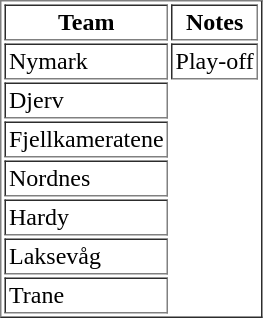<table border="1" cellpadding="2">
<tr>
<th>Team</th>
<th>Notes</th>
</tr>
<tr>
<td>Nymark</td>
<td>Play-off</td>
</tr>
<tr>
<td>Djerv</td>
</tr>
<tr>
<td>Fjellkameratene</td>
</tr>
<tr>
<td>Nordnes</td>
</tr>
<tr>
<td>Hardy</td>
</tr>
<tr>
<td>Laksevåg</td>
</tr>
<tr>
<td>Trane</td>
</tr>
</table>
